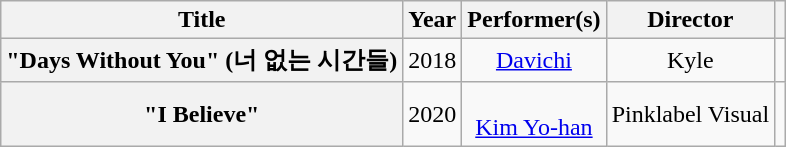<table class="wikitable sortable plainrowheaders" style="text-align:center;">
<tr>
<th scope="col">Title</th>
<th scope="col">Year</th>
<th scope="col">Performer(s)</th>
<th scope="col">Director</th>
<th scope="col" class="unsortable"></th>
</tr>
<tr>
<th scope="row">"Days Without You" (너 없는 시간들)</th>
<td>2018</td>
<td><a href='#'>Davichi</a></td>
<td>Kyle</td>
<td></td>
</tr>
<tr>
<th scope="row">"I Believe"</th>
<td>2020</td>
<td><br><a href='#'>Kim Yo-han</a></td>
<td>Pinklabel Visual</td>
<td></td>
</tr>
</table>
